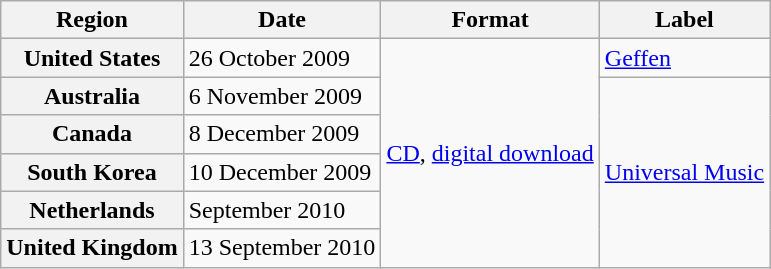<table class="wikitable plainrowheaders">
<tr>
<th>Region</th>
<th>Date</th>
<th>Format</th>
<th>Label</th>
</tr>
<tr>
<th scope="row">United States</th>
<td>26 October 2009</td>
<td rowspan="6"><a href='#'>CD</a>, <a href='#'>digital download</a></td>
<td><a href='#'>Geffen</a></td>
</tr>
<tr>
<th scope="row">Australia</th>
<td>6 November 2009</td>
<td rowspan="5"><a href='#'>Universal Music</a></td>
</tr>
<tr>
<th scope="row">Canada</th>
<td>8 December 2009</td>
</tr>
<tr>
<th scope="row">South Korea</th>
<td>10 December 2009</td>
</tr>
<tr>
<th scope="row">Netherlands</th>
<td>September 2010</td>
</tr>
<tr>
<th scope="row">United Kingdom</th>
<td>13 September 2010</td>
</tr>
</table>
